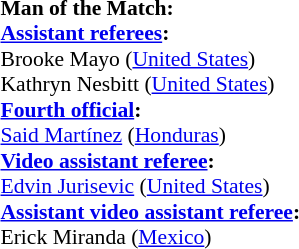<table style="width:100%; font-size:90%;">
<tr>
<td><br><strong>Man of the Match:</strong>
<br><strong><a href='#'>Assistant referees</a>:</strong>
<br>Brooke Mayo (<a href='#'>United States</a>)
<br>Kathryn Nesbitt (<a href='#'>United States</a>)
<br><strong><a href='#'>Fourth official</a>:</strong>
<br><a href='#'>Said Martínez</a> (<a href='#'>Honduras</a>)
<br><strong><a href='#'>Video assistant referee</a>:</strong>
<br><a href='#'>Edvin Jurisevic</a> (<a href='#'>United States</a>)
<br><strong><a href='#'>Assistant video assistant referee</a>:</strong>
<br>Erick Miranda (<a href='#'>Mexico</a>)</td>
</tr>
</table>
